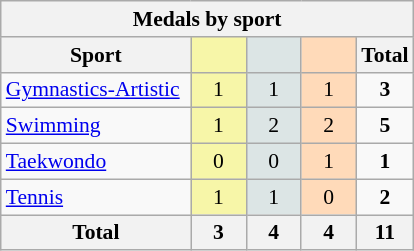<table class="wikitable" style="font-size:90%; text-align:center;">
<tr>
<th colspan=5>Medals by sport</th>
</tr>
<tr>
<th width=120>Sport</th>
<th scope="col" width=30 style="background:#F7F6A8;"></th>
<th scope="col" width=30 style="background:#DCE5E5;"></th>
<th scope="col" width=30 style="background:#FFDAB9;"></th>
<th width=30>Total</th>
</tr>
<tr>
<td align=left><a href='#'>Gymnastics-Artistic</a></td>
<td style="background:#F7F6A8;">1</td>
<td style="background:#DCE5E5;">1</td>
<td style="background:#FFDAB9;">1</td>
<td><strong>3</strong></td>
</tr>
<tr>
<td align=left><a href='#'>Swimming</a></td>
<td style="background:#F7F6A8;">1</td>
<td style="background:#DCE5E5;">2</td>
<td style="background:#FFDAB9;">2</td>
<td><strong>5</strong></td>
</tr>
<tr>
<td align=left><a href='#'>Taekwondo</a></td>
<td style="background:#F7F6A8;">0</td>
<td style="background:#DCE5E5;">0</td>
<td style="background:#FFDAB9;">1</td>
<td><strong>1</strong></td>
</tr>
<tr>
<td align=left><a href='#'>Tennis</a></td>
<td style="background:#F7F6A8;">1</td>
<td style="background:#DCE5E5;">1</td>
<td style="background:#FFDAB9;">0</td>
<td><strong>2</strong></td>
</tr>
<tr class="sortbottom">
<th>Total</th>
<th>3</th>
<th>4</th>
<th>4</th>
<th>11</th>
</tr>
</table>
